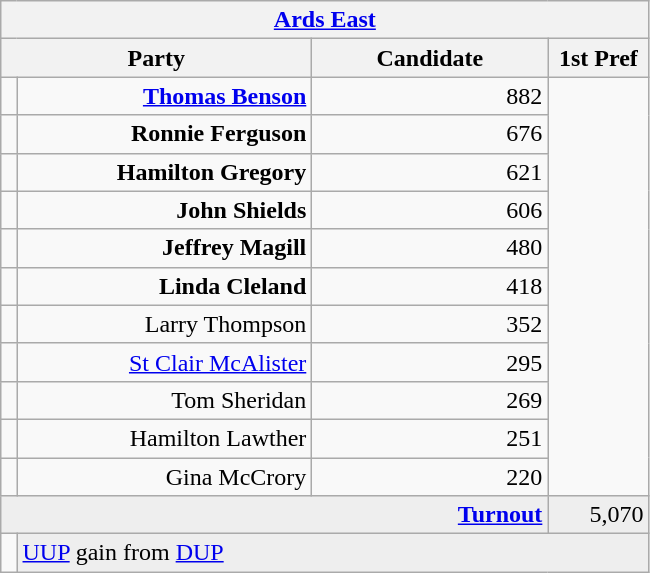<table class="wikitable">
<tr>
<th colspan="4" align="center"><a href='#'>Ards East</a></th>
</tr>
<tr>
<th colspan="2" align="center" width=200>Party</th>
<th width=150>Candidate</th>
<th width=60>1st Pref</th>
</tr>
<tr>
<td></td>
<td align="right"><strong><a href='#'>Thomas Benson</a></strong></td>
<td align="right">882</td>
</tr>
<tr>
<td></td>
<td align="right"><strong>Ronnie Ferguson</strong></td>
<td align="right">676</td>
</tr>
<tr>
<td></td>
<td align="right"><strong>Hamilton Gregory</strong></td>
<td align="right">621</td>
</tr>
<tr>
<td></td>
<td align="right"><strong>John Shields</strong></td>
<td align="right">606</td>
</tr>
<tr>
<td></td>
<td align="right"><strong>Jeffrey Magill</strong></td>
<td align="right">480</td>
</tr>
<tr>
<td></td>
<td align="right"><strong>Linda Cleland</strong></td>
<td align="right">418</td>
</tr>
<tr>
<td></td>
<td align="right">Larry Thompson</td>
<td align="right">352</td>
</tr>
<tr>
<td></td>
<td align="right"><a href='#'>St Clair McAlister</a></td>
<td align="right">295</td>
</tr>
<tr>
<td></td>
<td align="right">Tom Sheridan</td>
<td align="right">269</td>
</tr>
<tr>
<td></td>
<td align="right">Hamilton Lawther</td>
<td align="right">251</td>
</tr>
<tr>
<td></td>
<td align="right">Gina McCrory</td>
<td align="right">220</td>
</tr>
<tr bgcolor="EEEEEE">
<td colspan=3 align="right"><strong><a href='#'>Turnout</a></strong></td>
<td align="right">5,070</td>
</tr>
<tr>
<td bgcolor=></td>
<td colspan=3 bgcolor="EEEEEE"><a href='#'>UUP</a> gain from <a href='#'>DUP</a></td>
</tr>
</table>
